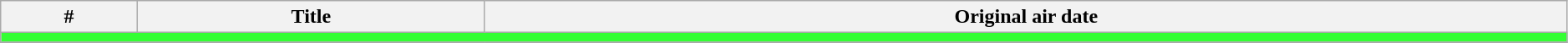<table class="wikitable" width="99%">
<tr>
<th>#</th>
<th>Title</th>
<th>Original air date</th>
</tr>
<tr>
<td colspan="5" bgcolor="#33FF33"></td>
</tr>
<tr>
</tr>
</table>
